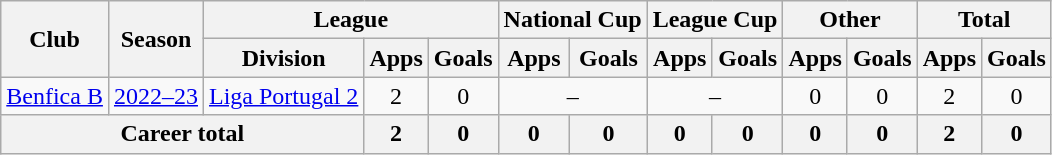<table class="wikitable" style="text-align: center">
<tr>
<th rowspan="2">Club</th>
<th rowspan="2">Season</th>
<th colspan="3">League</th>
<th colspan="2">National Cup</th>
<th colspan="2">League Cup</th>
<th colspan="2">Other</th>
<th colspan="2">Total</th>
</tr>
<tr>
<th>Division</th>
<th>Apps</th>
<th>Goals</th>
<th>Apps</th>
<th>Goals</th>
<th>Apps</th>
<th>Goals</th>
<th>Apps</th>
<th>Goals</th>
<th>Apps</th>
<th>Goals</th>
</tr>
<tr>
<td><a href='#'>Benfica B</a></td>
<td><a href='#'>2022–23</a></td>
<td><a href='#'>Liga Portugal 2</a></td>
<td>2</td>
<td>0</td>
<td colspan="2">–</td>
<td colspan="2">–</td>
<td>0</td>
<td>0</td>
<td>2</td>
<td>0</td>
</tr>
<tr>
<th colspan="3"><strong>Career total</strong></th>
<th>2</th>
<th>0</th>
<th>0</th>
<th>0</th>
<th>0</th>
<th>0</th>
<th>0</th>
<th>0</th>
<th>2</th>
<th>0</th>
</tr>
</table>
